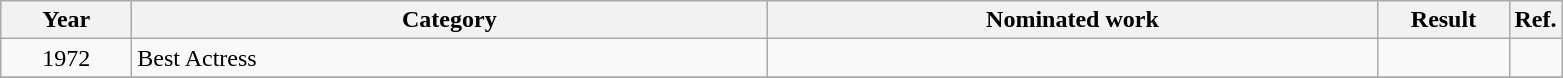<table class="wikitable">
<tr>
<th scope="col" style="width:5em;">Year</th>
<th scope="col" style="width:26em;">Category</th>
<th scope="col" style="width:25em;">Nominated work</th>
<th scope="col" style="width:5em;">Result</th>
<th>Ref.</th>
</tr>
<tr>
<td style="text-align:center;">1972</td>
<td>Best Actress</td>
<td></td>
<td></td>
<td></td>
</tr>
<tr>
</tr>
</table>
